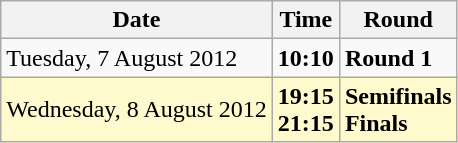<table class="wikitable">
<tr>
<th>Date</th>
<th>Time</th>
<th>Round</th>
</tr>
<tr>
<td>Tuesday, 7 August 2012</td>
<td><strong>10:10</strong></td>
<td><strong>Round 1</strong></td>
</tr>
<tr style=background:lemonchiffon>
<td>Wednesday, 8 August 2012</td>
<td><strong>19:15<br>21:15</strong></td>
<td><strong>Semifinals<br>Finals</strong></td>
</tr>
</table>
